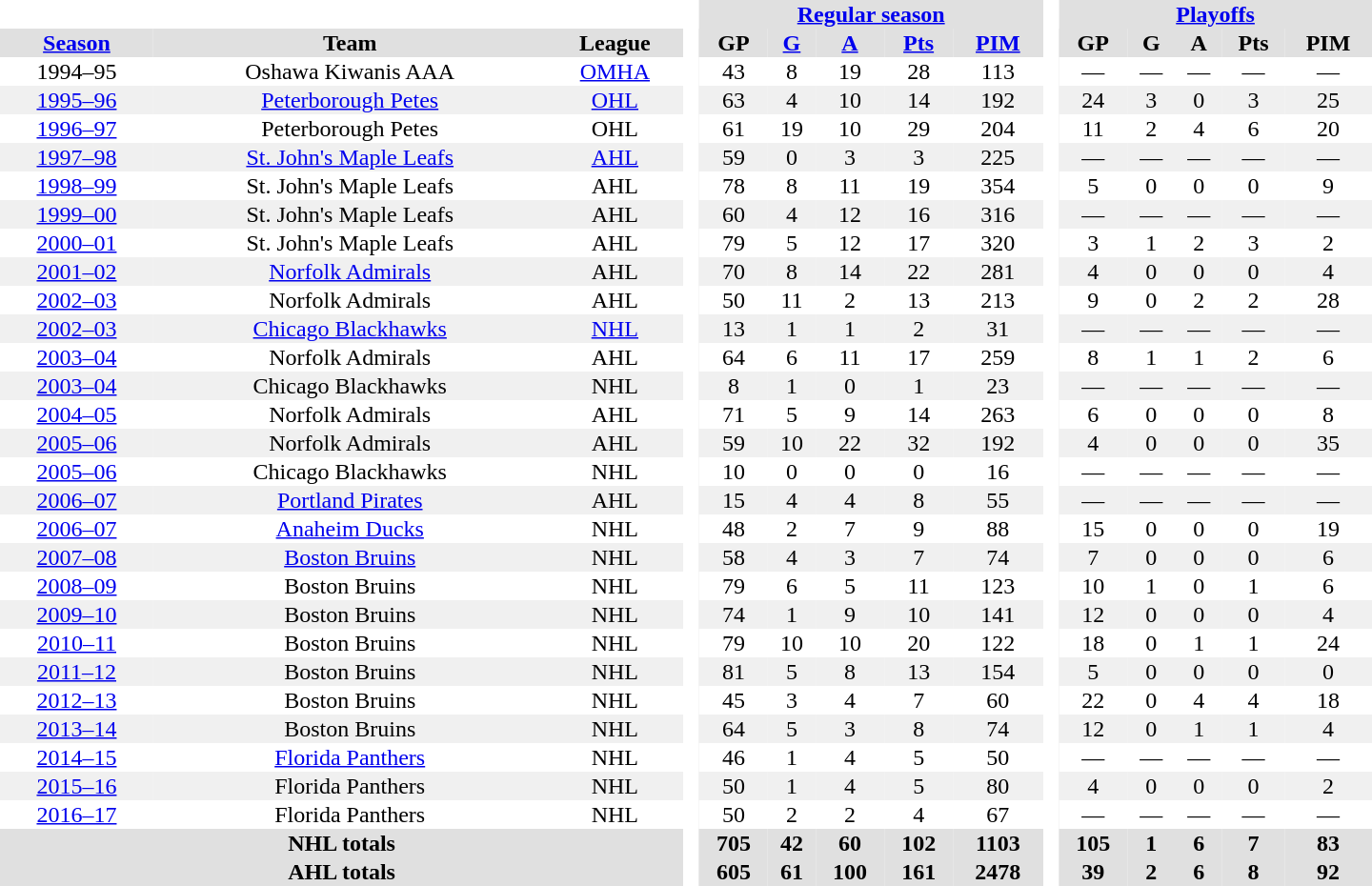<table border="0" cellpadding="1" cellspacing="0" style="text-align:center; width:60em;">
<tr style="background:#e0e0e0;">
<th colspan="3" style="background:#fff;"> </th>
<th rowspan="99" style="background:#fff;"> </th>
<th colspan="5"><a href='#'>Regular season</a></th>
<th rowspan="99" style="background:#fff;"> </th>
<th colspan="5"><a href='#'>Playoffs</a></th>
</tr>
<tr style="background:#e0e0e0;">
<th><a href='#'>Season</a></th>
<th>Team</th>
<th>League</th>
<th>GP</th>
<th><a href='#'>G</a></th>
<th><a href='#'>A</a></th>
<th><a href='#'>Pts</a></th>
<th><a href='#'>PIM</a></th>
<th>GP</th>
<th>G</th>
<th>A</th>
<th>Pts</th>
<th>PIM</th>
</tr>
<tr>
<td>1994–95</td>
<td>Oshawa Kiwanis AAA</td>
<td><a href='#'>OMHA</a></td>
<td>43</td>
<td>8</td>
<td>19</td>
<td>28</td>
<td>113</td>
<td>—</td>
<td>—</td>
<td>—</td>
<td>—</td>
<td>—</td>
</tr>
<tr style="background:#f0f0f0;">
<td><a href='#'>1995–96</a></td>
<td><a href='#'>Peterborough Petes</a></td>
<td><a href='#'>OHL</a></td>
<td>63</td>
<td>4</td>
<td>10</td>
<td>14</td>
<td>192</td>
<td>24</td>
<td>3</td>
<td>0</td>
<td>3</td>
<td>25</td>
</tr>
<tr>
<td><a href='#'>1996–97</a></td>
<td>Peterborough Petes</td>
<td>OHL</td>
<td>61</td>
<td>19</td>
<td>10</td>
<td>29</td>
<td>204</td>
<td>11</td>
<td>2</td>
<td>4</td>
<td>6</td>
<td>20</td>
</tr>
<tr style="background:#f0f0f0;">
<td><a href='#'>1997–98</a></td>
<td><a href='#'>St. John's Maple Leafs</a></td>
<td><a href='#'>AHL</a></td>
<td>59</td>
<td>0</td>
<td>3</td>
<td>3</td>
<td>225</td>
<td>—</td>
<td>—</td>
<td>—</td>
<td>—</td>
<td>—</td>
</tr>
<tr>
<td><a href='#'>1998–99</a></td>
<td>St. John's Maple Leafs</td>
<td>AHL</td>
<td>78</td>
<td>8</td>
<td>11</td>
<td>19</td>
<td>354</td>
<td>5</td>
<td>0</td>
<td>0</td>
<td>0</td>
<td>9</td>
</tr>
<tr style="background:#f0f0f0;">
<td><a href='#'>1999–00</a></td>
<td>St. John's Maple Leafs</td>
<td>AHL</td>
<td>60</td>
<td>4</td>
<td>12</td>
<td>16</td>
<td>316</td>
<td>—</td>
<td>—</td>
<td>—</td>
<td>—</td>
<td>—</td>
</tr>
<tr>
<td><a href='#'>2000–01</a></td>
<td>St. John's Maple Leafs</td>
<td>AHL</td>
<td>79</td>
<td>5</td>
<td>12</td>
<td>17</td>
<td>320</td>
<td>3</td>
<td>1</td>
<td>2</td>
<td>3</td>
<td>2</td>
</tr>
<tr style="background:#f0f0f0;">
<td><a href='#'>2001–02</a></td>
<td><a href='#'>Norfolk Admirals</a></td>
<td>AHL</td>
<td>70</td>
<td>8</td>
<td>14</td>
<td>22</td>
<td>281</td>
<td>4</td>
<td>0</td>
<td>0</td>
<td>0</td>
<td>4</td>
</tr>
<tr>
<td><a href='#'>2002–03</a></td>
<td>Norfolk Admirals</td>
<td>AHL</td>
<td>50</td>
<td>11</td>
<td>2</td>
<td>13</td>
<td>213</td>
<td>9</td>
<td>0</td>
<td>2</td>
<td>2</td>
<td>28</td>
</tr>
<tr style="background:#f0f0f0;">
<td><a href='#'>2002–03</a></td>
<td><a href='#'>Chicago Blackhawks</a></td>
<td><a href='#'>NHL</a></td>
<td>13</td>
<td>1</td>
<td>1</td>
<td>2</td>
<td>31</td>
<td>—</td>
<td>—</td>
<td>—</td>
<td>—</td>
<td>—</td>
</tr>
<tr>
<td><a href='#'>2003–04</a></td>
<td>Norfolk Admirals</td>
<td>AHL</td>
<td>64</td>
<td>6</td>
<td>11</td>
<td>17</td>
<td>259</td>
<td>8</td>
<td>1</td>
<td>1</td>
<td>2</td>
<td>6</td>
</tr>
<tr style="background:#f0f0f0;">
<td><a href='#'>2003–04</a></td>
<td>Chicago Blackhawks</td>
<td>NHL</td>
<td>8</td>
<td>1</td>
<td>0</td>
<td>1</td>
<td>23</td>
<td>—</td>
<td>—</td>
<td>—</td>
<td>—</td>
<td>—</td>
</tr>
<tr>
<td><a href='#'>2004–05</a></td>
<td>Norfolk Admirals</td>
<td>AHL</td>
<td>71</td>
<td>5</td>
<td>9</td>
<td>14</td>
<td>263</td>
<td>6</td>
<td>0</td>
<td>0</td>
<td>0</td>
<td>8</td>
</tr>
<tr style="background:#f0f0f0;">
<td><a href='#'>2005–06</a></td>
<td>Norfolk Admirals</td>
<td>AHL</td>
<td>59</td>
<td>10</td>
<td>22</td>
<td>32</td>
<td>192</td>
<td>4</td>
<td>0</td>
<td>0</td>
<td>0</td>
<td>35</td>
</tr>
<tr>
<td><a href='#'>2005–06</a></td>
<td>Chicago Blackhawks</td>
<td>NHL</td>
<td>10</td>
<td>0</td>
<td>0</td>
<td>0</td>
<td>16</td>
<td>—</td>
<td>—</td>
<td>—</td>
<td>—</td>
<td>—</td>
</tr>
<tr style="background:#f0f0f0;">
<td><a href='#'>2006–07</a></td>
<td><a href='#'>Portland Pirates</a></td>
<td>AHL</td>
<td>15</td>
<td>4</td>
<td>4</td>
<td>8</td>
<td>55</td>
<td>—</td>
<td>—</td>
<td>—</td>
<td>—</td>
<td>—</td>
</tr>
<tr>
<td><a href='#'>2006–07</a></td>
<td><a href='#'>Anaheim Ducks</a></td>
<td>NHL</td>
<td>48</td>
<td>2</td>
<td>7</td>
<td>9</td>
<td>88</td>
<td>15</td>
<td>0</td>
<td>0</td>
<td>0</td>
<td>19</td>
</tr>
<tr style="background:#f0f0f0;">
<td><a href='#'>2007–08</a></td>
<td><a href='#'>Boston Bruins</a></td>
<td>NHL</td>
<td>58</td>
<td>4</td>
<td>3</td>
<td>7</td>
<td>74</td>
<td>7</td>
<td>0</td>
<td>0</td>
<td>0</td>
<td>6</td>
</tr>
<tr>
<td><a href='#'>2008–09</a></td>
<td>Boston Bruins</td>
<td>NHL</td>
<td>79</td>
<td>6</td>
<td>5</td>
<td>11</td>
<td>123</td>
<td>10</td>
<td>1</td>
<td>0</td>
<td>1</td>
<td>6</td>
</tr>
<tr style="background:#f0f0f0;">
<td><a href='#'>2009–10</a></td>
<td>Boston Bruins</td>
<td>NHL</td>
<td>74</td>
<td>1</td>
<td>9</td>
<td>10</td>
<td>141</td>
<td>12</td>
<td>0</td>
<td>0</td>
<td>0</td>
<td>4</td>
</tr>
<tr>
<td><a href='#'>2010–11</a></td>
<td>Boston Bruins</td>
<td>NHL</td>
<td>79</td>
<td>10</td>
<td>10</td>
<td>20</td>
<td>122</td>
<td>18</td>
<td>0</td>
<td>1</td>
<td>1</td>
<td>24</td>
</tr>
<tr style="background:#f0f0f0;">
<td><a href='#'>2011–12</a></td>
<td>Boston Bruins</td>
<td>NHL</td>
<td>81</td>
<td>5</td>
<td>8</td>
<td>13</td>
<td>154</td>
<td>5</td>
<td>0</td>
<td>0</td>
<td>0</td>
<td>0</td>
</tr>
<tr>
<td><a href='#'>2012–13</a></td>
<td>Boston Bruins</td>
<td>NHL</td>
<td>45</td>
<td>3</td>
<td>4</td>
<td>7</td>
<td>60</td>
<td>22</td>
<td>0</td>
<td>4</td>
<td>4</td>
<td>18</td>
</tr>
<tr style="background:#f0f0f0;">
<td><a href='#'>2013–14</a></td>
<td>Boston Bruins</td>
<td>NHL</td>
<td>64</td>
<td>5</td>
<td>3</td>
<td>8</td>
<td>74</td>
<td>12</td>
<td>0</td>
<td>1</td>
<td>1</td>
<td>4</td>
</tr>
<tr>
<td><a href='#'>2014–15</a></td>
<td><a href='#'>Florida Panthers</a></td>
<td>NHL</td>
<td>46</td>
<td>1</td>
<td>4</td>
<td>5</td>
<td>50</td>
<td>—</td>
<td>—</td>
<td>—</td>
<td>—</td>
<td>—</td>
</tr>
<tr style="background:#f0f0f0;">
<td><a href='#'>2015–16</a></td>
<td>Florida Panthers</td>
<td>NHL</td>
<td>50</td>
<td>1</td>
<td>4</td>
<td>5</td>
<td>80</td>
<td>4</td>
<td>0</td>
<td>0</td>
<td>0</td>
<td>2</td>
</tr>
<tr>
<td><a href='#'>2016–17</a></td>
<td>Florida Panthers</td>
<td>NHL</td>
<td>50</td>
<td>2</td>
<td>2</td>
<td>4</td>
<td>67</td>
<td>—</td>
<td>—</td>
<td>—</td>
<td>—</td>
<td>—</td>
</tr>
<tr style="background:#e0e0e0;">
<th colspan="3">NHL totals</th>
<th>705</th>
<th>42</th>
<th>60</th>
<th>102</th>
<th>1103</th>
<th>105</th>
<th>1</th>
<th>6</th>
<th>7</th>
<th>83</th>
</tr>
<tr style="background:#e0e0e0;">
<th colspan="3">AHL totals</th>
<th>605</th>
<th>61</th>
<th>100</th>
<th>161</th>
<th>2478</th>
<th>39</th>
<th>2</th>
<th>6</th>
<th>8</th>
<th>92</th>
</tr>
</table>
